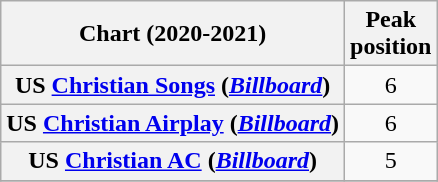<table class="wikitable sortable plainrowheaders" style="text-align:center">
<tr>
<th scope="col">Chart (2020-2021)</th>
<th scope="col">Peak<br> position</th>
</tr>
<tr>
<th scope="row">US <a href='#'>Christian Songs</a> (<a href='#'><em>Billboard</em></a>)</th>
<td>6</td>
</tr>
<tr>
<th scope="row">US <a href='#'>Christian Airplay</a> (<a href='#'><em>Billboard</em></a>)</th>
<td>6</td>
</tr>
<tr>
<th scope="row">US <a href='#'>Christian AC</a> (<em><a href='#'>Billboard</a></em>)</th>
<td>5</td>
</tr>
<tr>
</tr>
</table>
